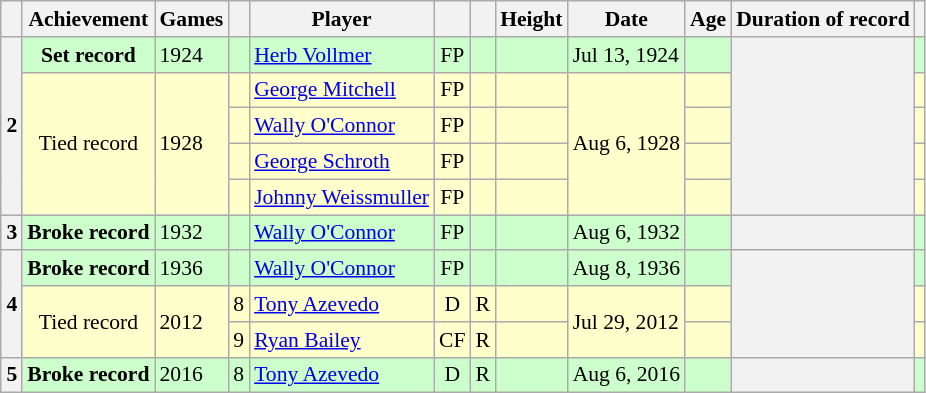<table class="wikitable" style="text-align: left; font-size: 90%; margin-left: 1em;">
<tr>
<th></th>
<th>Achievement</th>
<th>Games</th>
<th></th>
<th>Player</th>
<th></th>
<th></th>
<th>Height</th>
<th>Date</th>
<th>Age</th>
<th>Duration of record</th>
<th></th>
</tr>
<tr style="background: #cfc;">
<td rowspan="5" style="background: #f2f2f2; text-align: center;"><strong>2</strong></td>
<td style="text-align: center;"><strong>Set record</strong></td>
<td>1924 </td>
<td style="text-align: center;"></td>
<td><a href='#'>Herb Vollmer</a></td>
<td style="text-align: center;">FP</td>
<td style="text-align: center;"></td>
<td></td>
<td>Jul 13, 1924</td>
<td style="text-align: center;"></td>
<td rowspan="5" style="background: #f2f2f2;"></td>
<td></td>
</tr>
<tr style="background: #ffc;">
<td rowspan="4" style="text-align: center;">Tied record</td>
<td rowspan="4">1928</td>
<td style="text-align: center;"></td>
<td><a href='#'>George Mitchell</a></td>
<td style="text-align: center;">FP</td>
<td style="text-align: center;"></td>
<td></td>
<td rowspan="4">Aug 6, 1928</td>
<td style="text-align: center;"></td>
<td></td>
</tr>
<tr style="background: #ffc;">
<td style="text-align: center;"></td>
<td><a href='#'>Wally O'Connor</a></td>
<td style="text-align: center;">FP</td>
<td style="text-align: center;"></td>
<td></td>
<td style="text-align: center;"></td>
<td></td>
</tr>
<tr style="background: #ffc;">
<td style="text-align: center;"></td>
<td><a href='#'>George Schroth</a></td>
<td style="text-align: center;">FP</td>
<td style="text-align: center;"></td>
<td></td>
<td style="text-align: center;"></td>
<td></td>
</tr>
<tr style="background: #ffc;">
<td style="text-align: center;"></td>
<td><a href='#'>Johnny Weissmuller</a></td>
<td style="text-align: center;">FP</td>
<td style="text-align: center;"></td>
<td></td>
<td style="text-align: center;"></td>
<td></td>
</tr>
<tr style="background: #cfc;">
<td style="background: #f2f2f2; text-align: center;"><strong>3</strong></td>
<td style="text-align: center;"><strong>Broke record</strong></td>
<td>1932 </td>
<td style="text-align: center;"></td>
<td><a href='#'>Wally O'Connor</a></td>
<td style="text-align: center;">FP</td>
<td style="text-align: center;"></td>
<td></td>
<td>Aug 6, 1932</td>
<td style="text-align: center;"></td>
<td style="background: #f2f2f2;"></td>
<td></td>
</tr>
<tr style="background: #cfc;">
<td rowspan="3" style="background: #f2f2f2; text-align: center;"><strong>4</strong></td>
<td style="text-align: center;"><strong>Broke record</strong></td>
<td>1936</td>
<td style="text-align: center;"></td>
<td><a href='#'>Wally O'Connor</a></td>
<td style="text-align: center;">FP</td>
<td style="text-align: center;"></td>
<td></td>
<td>Aug 8, 1936</td>
<td style="text-align: center;"></td>
<td rowspan="3" style="background: #f2f2f2;"></td>
<td></td>
</tr>
<tr style="background: #ffc;">
<td rowspan="2" style="text-align: center;">Tied record</td>
<td rowspan="2">2012</td>
<td style="text-align: center;">8</td>
<td><a href='#'>Tony Azevedo</a></td>
<td style="text-align: center;">D</td>
<td style="text-align: center;">R</td>
<td></td>
<td rowspan="2">Jul 29, 2012</td>
<td style="text-align: center;"></td>
<td></td>
</tr>
<tr style="background: #ffc;">
<td style="text-align: center;">9</td>
<td><a href='#'>Ryan Bailey</a></td>
<td style="text-align: center;">CF</td>
<td style="text-align: center;">R</td>
<td></td>
<td style="text-align: center;"></td>
<td></td>
</tr>
<tr style="background: #cfc;">
<td style="background: #f2f2f2; text-align: center;"><strong>5</strong></td>
<td style="text-align: center;"><strong>Broke record</strong></td>
<td>2016</td>
<td style="text-align: center;">8</td>
<td><a href='#'>Tony Azevedo</a></td>
<td style="text-align: center;">D</td>
<td style="text-align: center;">R</td>
<td></td>
<td>Aug 6, 2016</td>
<td style="text-align: center;"></td>
<td style="background: #f2f2f2;"></td>
<td></td>
</tr>
</table>
